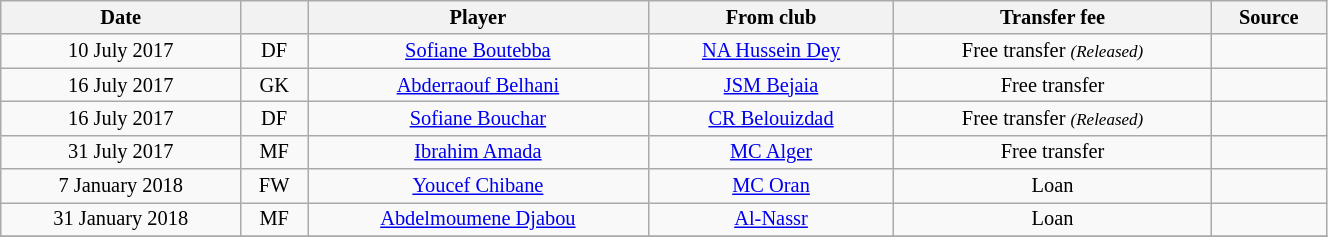<table class="wikitable sortable" style="width:70%; text-align:center; font-size:85%; text-align:centre;">
<tr>
<th>Date</th>
<th></th>
<th>Player</th>
<th>From club</th>
<th>Transfer fee</th>
<th>Source</th>
</tr>
<tr>
<td>10 July 2017</td>
<td>DF</td>
<td> <a href='#'>Sofiane Boutebba</a></td>
<td><a href='#'>NA Hussein Dey</a></td>
<td>Free transfer <small><em>(Released)</em></small></td>
<td></td>
</tr>
<tr>
<td>16 July 2017</td>
<td>GK</td>
<td> <a href='#'>Abderraouf Belhani</a></td>
<td><a href='#'>JSM Bejaia</a></td>
<td>Free transfer</td>
<td></td>
</tr>
<tr>
<td>16 July 2017</td>
<td>DF</td>
<td> <a href='#'>Sofiane Bouchar</a></td>
<td><a href='#'>CR Belouizdad</a></td>
<td>Free transfer <small><em>(Released)</em></small></td>
<td></td>
</tr>
<tr>
<td>31 July 2017</td>
<td>MF</td>
<td> <a href='#'>Ibrahim Amada</a></td>
<td><a href='#'>MC Alger</a></td>
<td>Free transfer</td>
<td></td>
</tr>
<tr>
<td>7 January 2018</td>
<td>FW</td>
<td> <a href='#'>Youcef Chibane</a></td>
<td><a href='#'>MC Oran</a></td>
<td>Loan</td>
<td></td>
</tr>
<tr>
<td>31 January 2018</td>
<td>MF</td>
<td> <a href='#'>Abdelmoumene Djabou</a></td>
<td> <a href='#'>Al-Nassr</a></td>
<td>Loan</td>
<td></td>
</tr>
<tr>
</tr>
</table>
